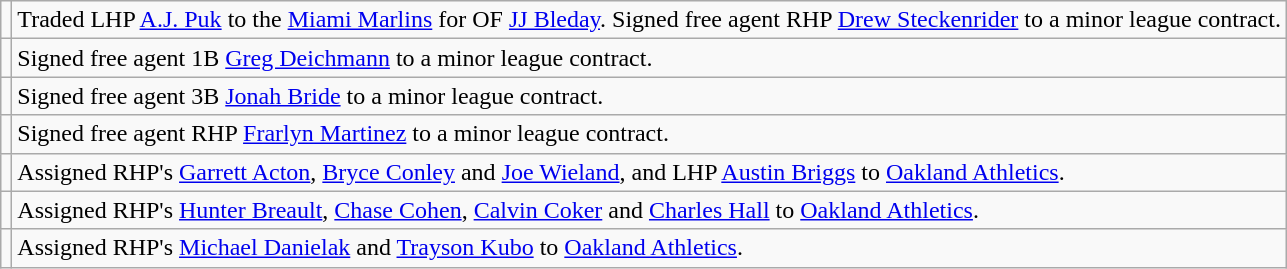<table class="wikitable">
<tr>
<td></td>
<td>Traded LHP <a href='#'>A.J. Puk</a> to the <a href='#'>Miami Marlins</a> for OF <a href='#'>JJ Bleday</a>. Signed free agent RHP <a href='#'>Drew Steckenrider</a> to a minor league contract.</td>
</tr>
<tr>
<td></td>
<td>Signed free agent 1B <a href='#'>Greg Deichmann</a> to a minor league contract.</td>
</tr>
<tr>
<td></td>
<td>Signed free agent 3B <a href='#'>Jonah Bride</a> to a minor league contract.</td>
</tr>
<tr>
<td></td>
<td>Signed free agent RHP <a href='#'>Frarlyn Martinez</a> to a minor league contract.</td>
</tr>
<tr>
<td></td>
<td>Assigned RHP's <a href='#'>Garrett Acton</a>, <a href='#'>Bryce Conley</a> and <a href='#'>Joe Wieland</a>, and LHP <a href='#'>Austin Briggs</a> to <a href='#'>Oakland Athletics</a>.</td>
</tr>
<tr>
<td></td>
<td>Assigned RHP's <a href='#'>Hunter Breault</a>, <a href='#'>Chase Cohen</a>, <a href='#'>Calvin Coker</a> and <a href='#'>Charles Hall</a> to <a href='#'>Oakland Athletics</a>.</td>
</tr>
<tr>
<td></td>
<td>Assigned RHP's <a href='#'>Michael Danielak</a> and <a href='#'>Trayson Kubo</a> to <a href='#'>Oakland Athletics</a>.</td>
</tr>
</table>
